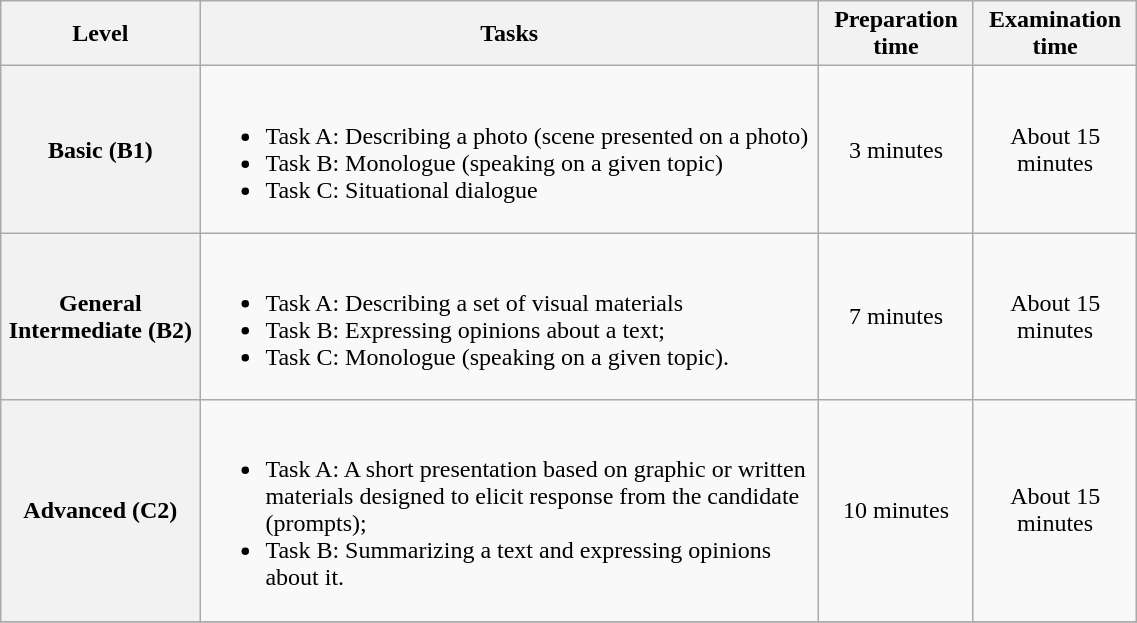<table class="wikitable" width="60%">
<tr>
<th scope="col">Level</th>
<th scope="col">Tasks</th>
<th scope="col">Preparation time</th>
<th scope="col">Examination time</th>
</tr>
<tr>
<th scope="row">Basic (B1)</th>
<td><br><ul><li>Task A: Describing a photo (scene presented on a photo)</li><li>Task B: Monologue (speaking on a given topic)</li><li>Task C: Situational dialogue</li></ul></td>
<td align="center">3 minutes</td>
<td align="center">About 15 minutes</td>
</tr>
<tr>
<th scope="row">General Intermediate (B2)</th>
<td><br><ul><li>Task A: Describing a set of visual materials</li><li>Task B: Expressing opinions about a text;</li><li>Task C: Monologue (speaking on a given topic).</li></ul></td>
<td align="center">7 minutes</td>
<td align="center">About 15 minutes</td>
</tr>
<tr>
<th scope="row">Advanced (C2)</th>
<td><br><ul><li>Task A: A short presentation based on graphic or written materials designed to elicit response from the candidate (prompts);</li><li>Task B: Summarizing a text and expressing opinions about it.</li></ul></td>
<td align="center">10 minutes</td>
<td align="center">About 15 minutes</td>
</tr>
<tr>
</tr>
</table>
